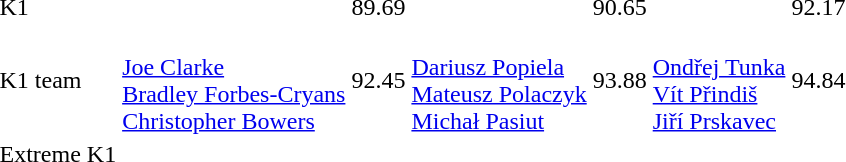<table>
<tr>
<td>K1</td>
<td></td>
<td>89.69</td>
<td></td>
<td>90.65</td>
<td></td>
<td>92.17</td>
</tr>
<tr>
<td>K1 team</td>
<td><br><a href='#'>Joe Clarke</a><br><a href='#'>Bradley Forbes-Cryans</a><br><a href='#'>Christopher Bowers</a></td>
<td>92.45</td>
<td><br><a href='#'>Dariusz Popiela</a><br><a href='#'>Mateusz Polaczyk</a><br><a href='#'>Michał Pasiut</a></td>
<td>93.88</td>
<td><br><a href='#'>Ondřej Tunka</a><br><a href='#'>Vít Přindiš</a><br><a href='#'>Jiří Prskavec</a></td>
<td>94.84</td>
</tr>
<tr>
<td>Extreme K1</td>
<td></td>
<td></td>
<td></td>
<td></td>
<td></td>
<td></td>
</tr>
</table>
